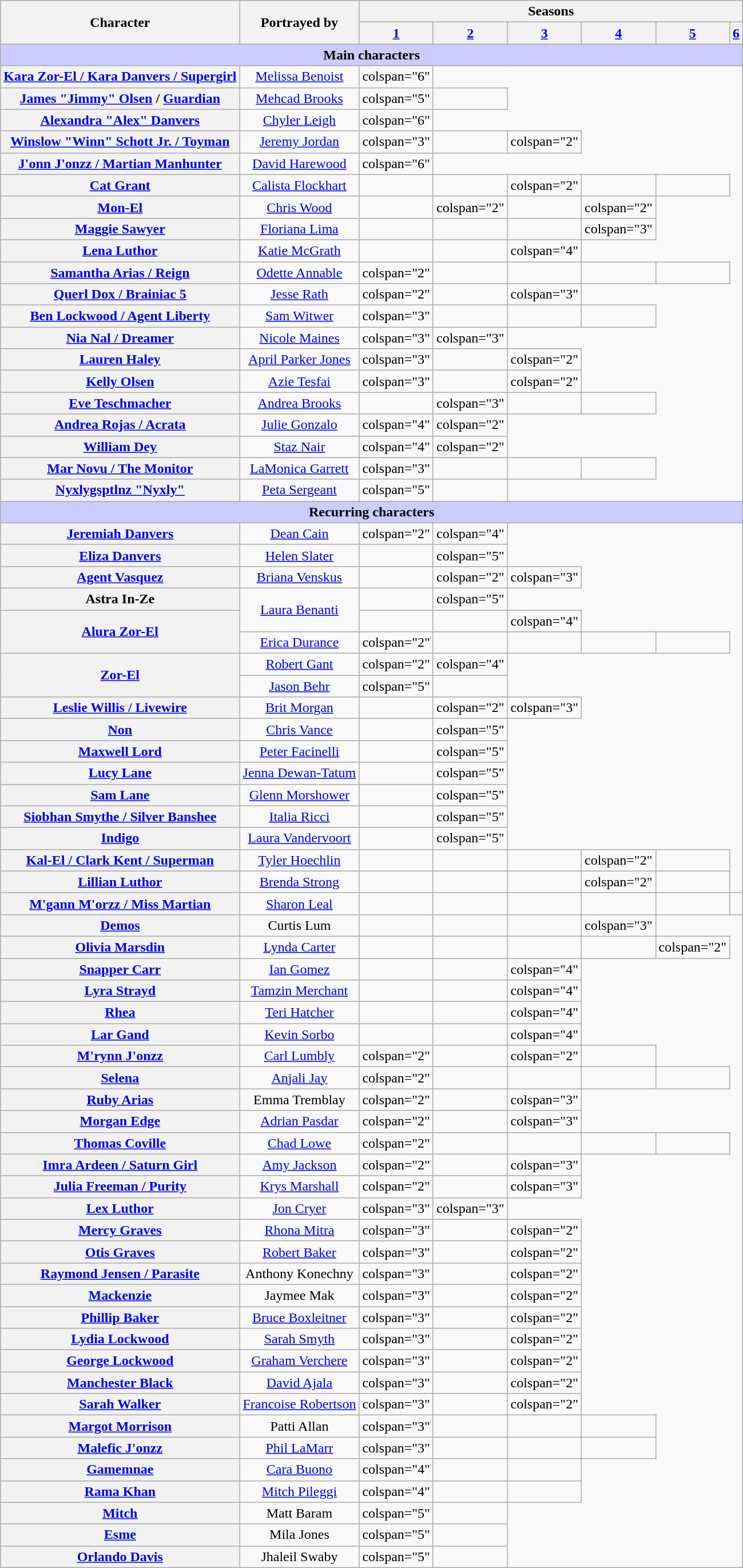<table class="wikitable plainrowheaders" style="text-align:center;">
<tr>
<th scope="col" rowspan="2">Character</th>
<th scope="col" rowspan="2">Portrayed by</th>
<th scope="col" colspan="6">Seasons</th>
</tr>
<tr>
<th scope="col"><a href='#'>1</a></th>
<th scope="col"><a href='#'>2</a></th>
<th scope="col"><a href='#'>3</a></th>
<th scope="col"><a href='#'>4</a></th>
<th scope="col"><a href='#'>5</a></th>
<th scope="col"><a href='#'>6</a></th>
</tr>
<tr>
<th colspan="8" style="background-color:#ccccff;">Main characters</th>
</tr>
<tr>
<th scope="row"><a href='#'>Kara Zor-El / Kara Danvers / Supergirl</a></th>
<td><a href='#'>Melissa Benoist</a></td>
<td>colspan="6" </td>
</tr>
<tr>
<th scope="row"><a href='#'>James "Jimmy" Olsen</a> / <a href='#'>Guardian</a></th>
<td><a href='#'>Mehcad Brooks</a></td>
<td>colspan="5" </td>
<td></td>
</tr>
<tr>
<th scope="row"><a href='#'>Alexandra "Alex" Danvers</a></th>
<td><a href='#'>Chyler Leigh</a></td>
<td>colspan="6" </td>
</tr>
<tr>
<th scope="row"><a href='#'>Winslow "Winn" Schott Jr. / Toyman</a></th>
<td><a href='#'>Jeremy Jordan</a></td>
<td>colspan="3" </td>
<td></td>
<td>colspan="2" </td>
</tr>
<tr>
<th scope="row"><a href='#'>J'onn J'onzz / Martian Manhunter</a></th>
<td><a href='#'>David Harewood</a></td>
<td>colspan="6" </td>
</tr>
<tr>
<th scope="row"><a href='#'>Cat Grant</a></th>
<td><a href='#'>Calista Flockhart</a></td>
<td></td>
<td></td>
<td>colspan="2" </td>
<td></td>
<td></td>
</tr>
<tr>
<th scope="row"><a href='#'>Mon-El</a></th>
<td><a href='#'>Chris Wood</a></td>
<td></td>
<td>colspan="2" </td>
<td></td>
<td>colspan="2" </td>
</tr>
<tr>
<th scope="row"><a href='#'>Maggie Sawyer</a></th>
<td><a href='#'>Floriana Lima</a></td>
<td></td>
<td></td>
<td></td>
<td>colspan="3" </td>
</tr>
<tr>
<th scope="row"><a href='#'>Lena Luthor</a></th>
<td><a href='#'>Katie McGrath</a></td>
<td></td>
<td></td>
<td>colspan="4" </td>
</tr>
<tr>
<th scope="row"><a href='#'>Samantha Arias / Reign</a></th>
<td><a href='#'>Odette Annable</a></td>
<td>colspan="2" </td>
<td></td>
<td></td>
<td></td>
<td></td>
</tr>
<tr>
<th scope="row"><a href='#'>Querl Dox / Brainiac 5</a></th>
<td><a href='#'>Jesse Rath</a></td>
<td>colspan="2" </td>
<td></td>
<td>colspan="3" </td>
</tr>
<tr>
<th scope="row"><a href='#'>Ben Lockwood / Agent Liberty</a></th>
<td><a href='#'>Sam Witwer</a></td>
<td>colspan="3" </td>
<td></td>
<td></td>
<td></td>
</tr>
<tr>
<th scope="row"><a href='#'>Nia Nal / Dreamer</a></th>
<td><a href='#'>Nicole Maines</a></td>
<td>colspan="3" </td>
<td>colspan="3" </td>
</tr>
<tr>
<th scope="row"><a href='#'>Lauren Haley</a></th>
<td><a href='#'>April Parker Jones</a></td>
<td>colspan="3" </td>
<td></td>
<td>colspan="2" </td>
</tr>
<tr>
<th scope="row"><a href='#'>Kelly Olsen</a></th>
<td><a href='#'>Azie Tesfai</a></td>
<td>colspan="3" </td>
<td></td>
<td>colspan="2" </td>
</tr>
<tr>
<th scope="row"><a href='#'>Eve Teschmacher</a></th>
<td><a href='#'>Andrea Brooks</a></td>
<td></td>
<td>colspan="3" </td>
<td></td>
<td></td>
</tr>
<tr>
<th scope="row"><a href='#'>Andrea Rojas / Acrata</a></th>
<td><a href='#'>Julie Gonzalo</a></td>
<td>colspan="4" </td>
<td>colspan="2" </td>
</tr>
<tr>
<th scope="row"><a href='#'>William Dey</a></th>
<td><a href='#'>Staz Nair</a></td>
<td>colspan="4" </td>
<td>colspan="2" </td>
</tr>
<tr>
<th scope="row"><a href='#'>Mar Novu / The Monitor</a></th>
<td><a href='#'>LaMonica Garrett</a></td>
<td>colspan="3" </td>
<td></td>
<td></td>
<td></td>
</tr>
<tr>
<th scope="row"><a href='#'>Nyxlygsptlnz "Nyxly"</a></th>
<td><a href='#'>Peta Sergeant</a></td>
<td>colspan="5" </td>
<td></td>
</tr>
<tr>
<th colspan="8" style="background-color:#ccccff;">Recurring characters<br></th>
</tr>
<tr>
<th scope="row"><a href='#'>Jeremiah Danvers</a></th>
<td><a href='#'>Dean Cain</a></td>
<td>colspan="2" </td>
<td>colspan="4" </td>
</tr>
<tr>
<th scope="row"><a href='#'>Eliza Danvers</a></th>
<td><a href='#'>Helen Slater</a></td>
<td></td>
<td>colspan="5" </td>
</tr>
<tr>
<th scope="row"><a href='#'>Agent Vasquez</a></th>
<td><a href='#'>Briana Venskus</a></td>
<td></td>
<td>colspan="2" </td>
<td>colspan="3" </td>
</tr>
<tr>
<th scope="row">Astra In-Ze</th>
<td rowspan="2"><a href='#'>Laura Benanti</a></td>
<td></td>
<td>colspan="5" </td>
</tr>
<tr>
<th scope="row" rowspan="2"><a href='#'>Alura Zor-El</a></th>
<td></td>
<td></td>
<td>colspan="4" </td>
</tr>
<tr>
<td><a href='#'>Erica Durance</a></td>
<td>colspan="2" </td>
<td></td>
<td></td>
<td></td>
<td></td>
</tr>
<tr>
<th scope="row" rowspan="2"><a href='#'>Zor-El</a></th>
<td><a href='#'>Robert Gant</a></td>
<td>colspan="2" </td>
<td>colspan="4" </td>
</tr>
<tr>
<td><a href='#'>Jason Behr</a></td>
<td>colspan="5" </td>
<td></td>
</tr>
<tr>
<th scope="row"><a href='#'>Leslie Willis / Livewire</a></th>
<td><a href='#'>Brit Morgan</a></td>
<td></td>
<td>colspan="2" </td>
<td>colspan="3" </td>
</tr>
<tr>
<th scope="row"><a href='#'>Non</a></th>
<td><a href='#'>Chris Vance</a></td>
<td></td>
<td>colspan="5" </td>
</tr>
<tr>
<th scope="row"><a href='#'>Maxwell Lord</a></th>
<td><a href='#'>Peter Facinelli</a></td>
<td></td>
<td>colspan="5" </td>
</tr>
<tr>
<th scope="row"><a href='#'>Lucy Lane</a></th>
<td><a href='#'>Jenna Dewan-Tatum</a></td>
<td></td>
<td>colspan="5" </td>
</tr>
<tr>
<th scope="row"><a href='#'>Sam Lane</a></th>
<td><a href='#'>Glenn Morshower</a></td>
<td></td>
<td>colspan="5" </td>
</tr>
<tr>
<th scope="row"><a href='#'>Siobhan Smythe / Silver Banshee</a></th>
<td><a href='#'>Italia Ricci</a></td>
<td></td>
<td>colspan="5" </td>
</tr>
<tr>
<th scope="row"><a href='#'>Indigo</a></th>
<td><a href='#'>Laura Vandervoort</a></td>
<td></td>
<td>colspan="5" </td>
</tr>
<tr>
<th scope="row"><a href='#'>Kal-El / Clark Kent / Superman</a></th>
<td><a href='#'>Tyler Hoechlin</a></td>
<td></td>
<td></td>
<td></td>
<td>colspan="2" </td>
<td></td>
</tr>
<tr>
<th scope="row"><a href='#'>Lillian Luthor</a></th>
<td><a href='#'>Brenda Strong</a></td>
<td></td>
<td></td>
<td></td>
<td>colspan="2" </td>
<td></td>
</tr>
<tr>
<th scope="row"><a href='#'>M'gann M'orzz / Miss Martian</a></th>
<td><a href='#'>Sharon Leal</a></td>
<td></td>
<td></td>
<td></td>
<td></td>
<td></td>
<td></td>
</tr>
<tr>
<th scope="row"><a href='#'>Demos</a></th>
<td>Curtis Lum</td>
<td></td>
<td></td>
<td></td>
<td>colspan="3" </td>
</tr>
<tr>
<th scope="row"><a href='#'>Olivia Marsdin</a></th>
<td><a href='#'>Lynda Carter</a></td>
<td></td>
<td></td>
<td></td>
<td></td>
<td>colspan="2" </td>
</tr>
<tr>
<th scope="row"><a href='#'>Snapper Carr</a></th>
<td><a href='#'>Ian Gomez</a></td>
<td></td>
<td></td>
<td>colspan="4" </td>
</tr>
<tr>
<th scope="row"><a href='#'>Lyra Strayd</a></th>
<td><a href='#'>Tamzin Merchant</a></td>
<td></td>
<td></td>
<td>colspan="4" </td>
</tr>
<tr>
<th scope="row"><a href='#'>Rhea</a></th>
<td><a href='#'>Teri Hatcher</a></td>
<td></td>
<td></td>
<td>colspan="4" </td>
</tr>
<tr>
<th scope="row"><a href='#'>Lar Gand</a></th>
<td><a href='#'>Kevin Sorbo</a></td>
<td></td>
<td></td>
<td>colspan="4" </td>
</tr>
<tr>
<th scope="row"><a href='#'>M'rynn J'onzz</a></th>
<td><a href='#'>Carl Lumbly</a></td>
<td>colspan="2" </td>
<td></td>
<td>colspan="2" </td>
<td></td>
</tr>
<tr>
<th scope="row"><a href='#'>Selena</a></th>
<td><a href='#'>Anjali Jay</a></td>
<td>colspan="2" </td>
<td></td>
<td></td>
<td></td>
<td></td>
</tr>
<tr>
<th scope="row"><a href='#'>Ruby Arias</a></th>
<td>Emma Tremblay</td>
<td>colspan="2" </td>
<td></td>
<td>colspan="3" </td>
</tr>
<tr>
<th scope="row"><a href='#'>Morgan Edge</a></th>
<td><a href='#'>Adrian Pasdar</a></td>
<td>colspan="2" </td>
<td></td>
<td>colspan="3" </td>
</tr>
<tr>
<th scope="row"><a href='#'>Thomas Coville</a></th>
<td><a href='#'>Chad Lowe</a></td>
<td>colspan="2" </td>
<td></td>
<td></td>
<td></td>
<td></td>
</tr>
<tr>
<th scope="row"><a href='#'>Imra Ardeen / Saturn Girl</a></th>
<td><a href='#'>Amy Jackson</a></td>
<td>colspan="2" </td>
<td></td>
<td>colspan="3" </td>
</tr>
<tr>
<th scope="row"><a href='#'>Julia Freeman / Purity</a></th>
<td><a href='#'>Krys Marshall</a></td>
<td>colspan="2" </td>
<td></td>
<td>colspan="3" </td>
</tr>
<tr>
<th scope="row"><a href='#'>Lex Luthor</a></th>
<td><a href='#'>Jon Cryer</a></td>
<td>colspan="3" </td>
<td>colspan="3"</td>
</tr>
<tr>
<th scope="row"><a href='#'>Mercy Graves</a></th>
<td><a href='#'>Rhona Mitra</a></td>
<td>colspan="3" </td>
<td></td>
<td>colspan="2" </td>
</tr>
<tr>
<th scope="row"><a href='#'>Otis Graves</a></th>
<td><a href='#'>Robert Baker</a></td>
<td>colspan="3" </td>
<td></td>
<td>colspan="2" </td>
</tr>
<tr>
<th scope="row"><a href='#'>Raymond Jensen / Parasite</a></th>
<td>Anthony Konechny</td>
<td>colspan="3" </td>
<td></td>
<td>colspan="2" </td>
</tr>
<tr>
<th scope="row"><a href='#'>Mackenzie</a></th>
<td>Jaymee Mak</td>
<td>colspan="3" </td>
<td></td>
<td>colspan="2" </td>
</tr>
<tr>
<th scope="row"><a href='#'>Phillip Baker</a></th>
<td><a href='#'>Bruce Boxleitner</a></td>
<td>colspan="3" </td>
<td></td>
<td>colspan="2" </td>
</tr>
<tr>
<th scope="row"><a href='#'>Lydia Lockwood</a></th>
<td><a href='#'>Sarah Smyth</a></td>
<td>colspan="3" </td>
<td></td>
<td>colspan="2" </td>
</tr>
<tr>
<th scope="row"><a href='#'>George Lockwood</a></th>
<td><a href='#'>Graham Verchere</a></td>
<td>colspan="3" </td>
<td></td>
<td>colspan="2" </td>
</tr>
<tr>
<th scope="row"><a href='#'>Manchester Black</a></th>
<td><a href='#'>David Ajala</a></td>
<td>colspan="3" </td>
<td></td>
<td>colspan="2" </td>
</tr>
<tr>
<th scope="row"><a href='#'>Sarah Walker</a></th>
<td><a href='#'>Francoise Robertson</a></td>
<td>colspan="3" </td>
<td></td>
<td>colspan="2" </td>
</tr>
<tr>
<th scope="row"><a href='#'>Margot Morrison</a></th>
<td>Patti Allan</td>
<td>colspan="3" </td>
<td></td>
<td></td>
<td></td>
</tr>
<tr>
<th scope="row"><a href='#'>Malefic J'onzz</a></th>
<td><a href='#'>Phil LaMarr</a></td>
<td>colspan="3" </td>
<td></td>
<td></td>
<td></td>
</tr>
<tr>
<th scope="row"><a href='#'>Gamemnae</a></th>
<td><a href='#'>Cara Buono</a></td>
<td>colspan="4" </td>
<td></td>
<td></td>
</tr>
<tr>
<th scope="row"><a href='#'>Rama Khan</a></th>
<td><a href='#'>Mitch Pileggi</a></td>
<td>colspan="4" </td>
<td></td>
<td></td>
</tr>
<tr>
<th scope="row"><a href='#'>Mitch</a></th>
<td>Matt Baram</td>
<td>colspan="5" </td>
<td></td>
</tr>
<tr>
<th scope="row"><a href='#'>Esme</a></th>
<td>Mila Jones</td>
<td>colspan="5" </td>
<td></td>
</tr>
<tr>
<th scope="row"><a href='#'>Orlando Davis</a></th>
<td>Jhaleil Swaby</td>
<td>colspan="5" </td>
<td><br></td>
</tr>
</table>
